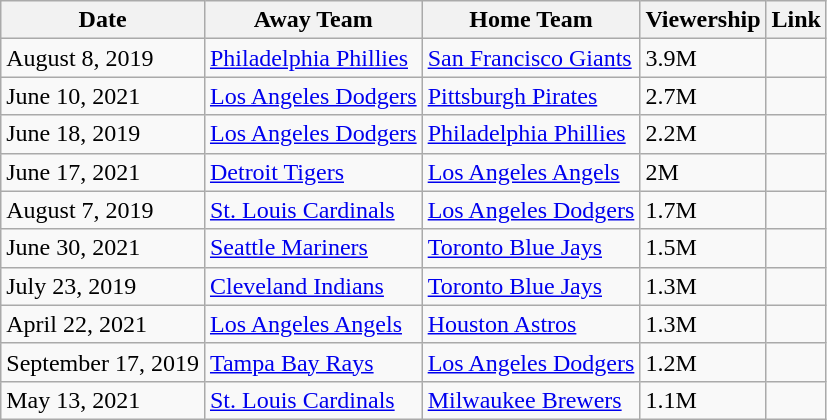<table class="wikitable">
<tr>
<th>Date</th>
<th>Away Team</th>
<th>Home Team</th>
<th>Viewership</th>
<th>Link</th>
</tr>
<tr>
<td>August 8, 2019</td>
<td><a href='#'>Philadelphia Phillies</a></td>
<td><a href='#'>San Francisco Giants</a></td>
<td>3.9M</td>
<td></td>
</tr>
<tr>
<td>June 10, 2021</td>
<td><a href='#'>Los Angeles Dodgers</a></td>
<td><a href='#'>Pittsburgh Pirates</a></td>
<td>2.7M</td>
<td></td>
</tr>
<tr>
<td>June 18, 2019</td>
<td><a href='#'>Los Angeles Dodgers</a></td>
<td><a href='#'>Philadelphia Phillies</a></td>
<td>2.2M</td>
<td></td>
</tr>
<tr>
<td>June 17, 2021</td>
<td><a href='#'>Detroit Tigers</a></td>
<td><a href='#'>Los Angeles Angels</a></td>
<td>2M</td>
<td></td>
</tr>
<tr>
<td>August 7, 2019</td>
<td><a href='#'>St. Louis Cardinals</a></td>
<td><a href='#'>Los Angeles Dodgers</a></td>
<td>1.7M</td>
<td></td>
</tr>
<tr>
<td>June 30, 2021</td>
<td><a href='#'>Seattle Mariners</a></td>
<td><a href='#'>Toronto Blue Jays</a></td>
<td>1.5M</td>
<td></td>
</tr>
<tr>
<td>July 23, 2019</td>
<td><a href='#'>Cleveland Indians</a></td>
<td><a href='#'>Toronto Blue Jays</a></td>
<td>1.3M</td>
<td></td>
</tr>
<tr>
<td>April 22, 2021</td>
<td><a href='#'>Los Angeles Angels</a></td>
<td><a href='#'>Houston Astros</a></td>
<td>1.3M</td>
<td></td>
</tr>
<tr>
<td>September 17, 2019</td>
<td><a href='#'>Tampa Bay Rays</a></td>
<td><a href='#'>Los Angeles Dodgers</a></td>
<td>1.2M</td>
<td></td>
</tr>
<tr>
<td>May 13, 2021</td>
<td><a href='#'>St. Louis Cardinals</a></td>
<td><a href='#'>Milwaukee Brewers</a></td>
<td>1.1M</td>
<td></td>
</tr>
</table>
